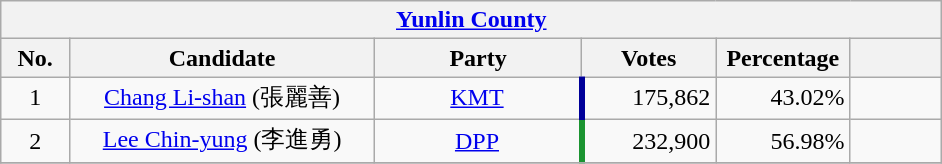<table class="wikitable collapsible" style="text-align:center">
<tr>
<th colspan="7" width=620px><a href='#'>Yunlin County</a></th>
</tr>
<tr>
<th width=35>No.</th>
<th width=180>Candidate</th>
<th width=120>Party</th>
<th width=75>Votes</th>
<th width=75>Percentage</th>
<th width=49></th>
</tr>
<tr>
<td>1</td>
<td><a href='#'>Chang Li-shan</a> (張麗善)</td>
<td><a href='#'>KMT</a></td>
<td style="border-left:4px solid #000099;" align="right">175,862</td>
<td align="right">43.02%</td>
<td align="center"></td>
</tr>
<tr>
<td>2</td>
<td><a href='#'>Lee Chin-yung</a> (李進勇)</td>
<td><a href='#'>DPP</a></td>
<td style="border-left:4px solid #1B9431;" align="right">232,900</td>
<td align="right">56.98%</td>
<td align="center"></td>
</tr>
<tr bgcolor=EEEEEE>
</tr>
</table>
